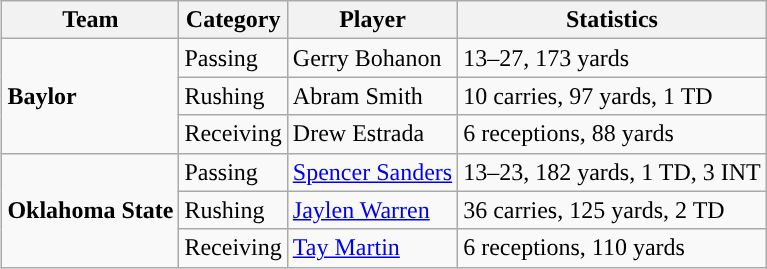<table class="wikitable" style="float: right;">
<tr>
<th>Team</th>
<th>Category</th>
<th>Player</th>
<th>Statistics</th>
</tr>
<tr>
<td rowspan=3><strong>Baylor</strong></td>
<td>Passing</td>
<td>Gerry Bohanon</td>
<td>13–27, 173 yards</td>
</tr>
<tr>
<td>Rushing</td>
<td>Abram Smith</td>
<td>10 carries, 97 yards, 1 TD</td>
</tr>
<tr>
<td>Receiving</td>
<td>Drew Estrada</td>
<td>6 receptions, 88 yards</td>
</tr>
<tr>
<td rowspan=3><strong>Oklahoma State</strong></td>
<td>Passing</td>
<td><a href='#'>Spencer Sanders</a></td>
<td>13–23, 182 yards, 1 TD, 3 INT</td>
</tr>
<tr>
<td>Rushing</td>
<td><a href='#'>Jaylen Warren</a></td>
<td>36 carries, 125 yards, 2 TD</td>
</tr>
<tr>
<td>Receiving</td>
<td><a href='#'>Tay Martin</a></td>
<td>6 receptions, 110 yards</td>
</tr>
</table>
